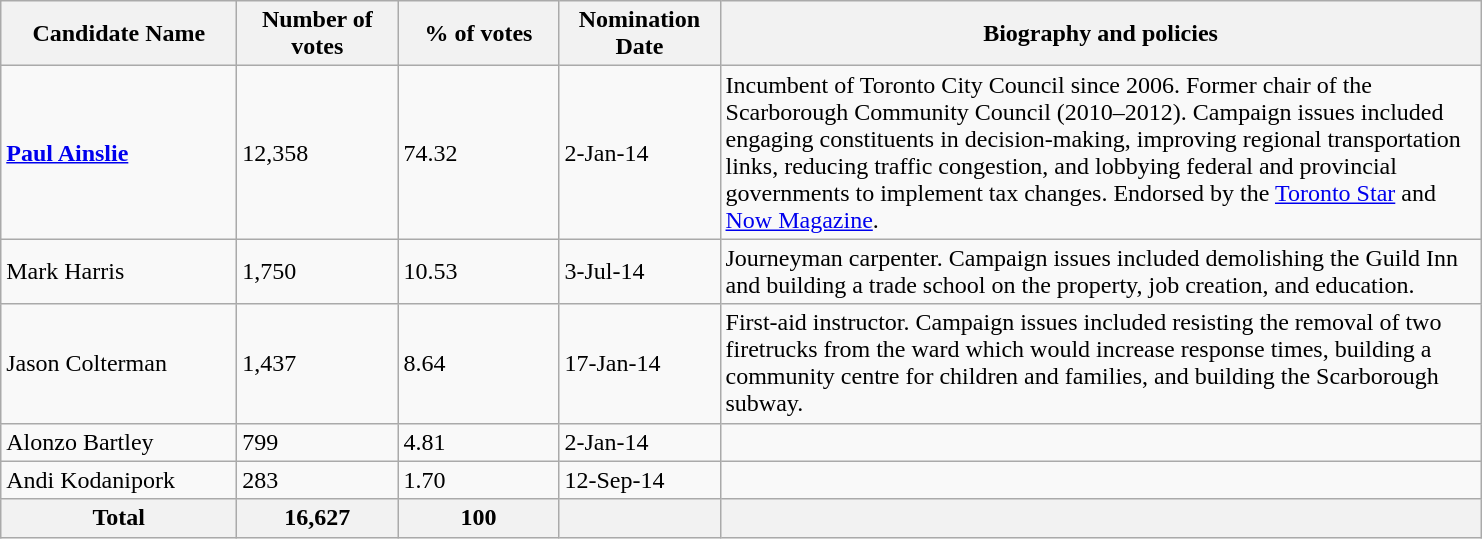<table class="wikitable">
<tr>
<th scope="col" style="width: 150px;">Candidate Name</th>
<th scope="col" style="width: 100px;">Number of votes</th>
<th scope="col" style="width: 100px;">% of votes</th>
<th scope="col" style="width: 100px;">Nomination Date</th>
<th scope="col" style="width: 500px;">Biography and policies</th>
</tr>
<tr>
<td><strong><a href='#'>Paul Ainslie</a></strong></td>
<td>12,358</td>
<td>74.32</td>
<td>2-Jan-14</td>
<td>Incumbent of Toronto City Council since 2006. Former chair of the Scarborough Community Council (2010–2012). Campaign issues included engaging constituents in decision-making, improving regional transportation links, reducing traffic congestion, and lobbying federal and provincial governments to implement tax changes. Endorsed by the <a href='#'>Toronto Star</a> and <a href='#'>Now Magazine</a>.</td>
</tr>
<tr>
<td>Mark Harris</td>
<td>1,750</td>
<td>10.53</td>
<td>3-Jul-14</td>
<td>Journeyman carpenter. Campaign issues included demolishing the Guild Inn and building a trade school on the property, job creation, and education.</td>
</tr>
<tr>
<td>Jason Colterman</td>
<td>1,437</td>
<td>8.64</td>
<td>17-Jan-14</td>
<td>First-aid instructor. Campaign issues included resisting the removal of two firetrucks from the ward which would increase response times, building a community centre for children and families, and building the Scarborough subway.</td>
</tr>
<tr>
<td>Alonzo Bartley</td>
<td>799</td>
<td>4.81</td>
<td>2-Jan-14</td>
<td></td>
</tr>
<tr>
<td>Andi Kodanipork</td>
<td>283</td>
<td>1.70</td>
<td>12-Sep-14</td>
<td></td>
</tr>
<tr>
<th>Total</th>
<th>16,627</th>
<th>100</th>
<th></th>
<th></th>
</tr>
</table>
